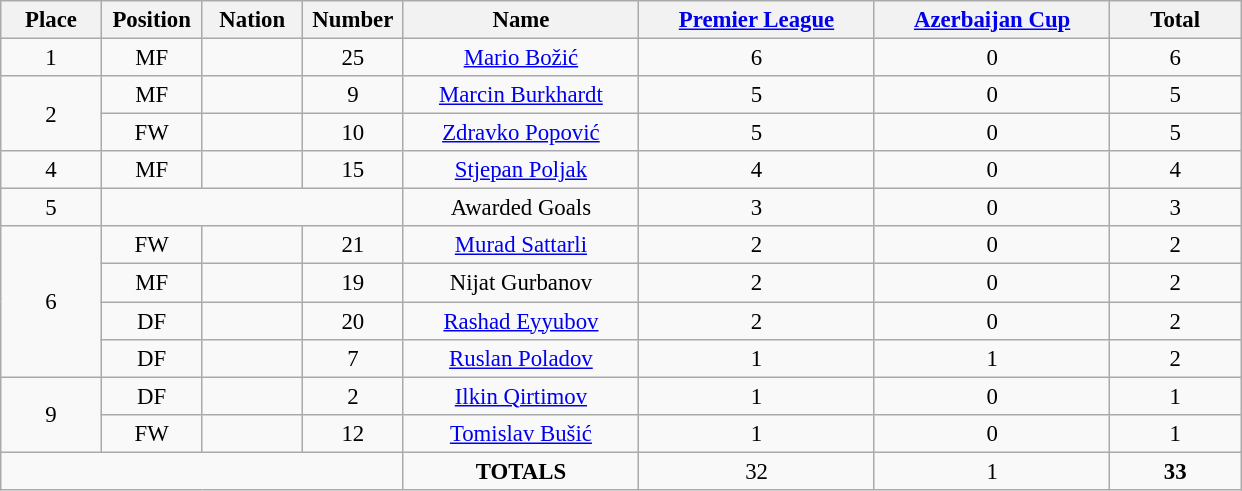<table class="wikitable" style="font-size: 95%; text-align: center;">
<tr>
<th width=60>Place</th>
<th width=60>Position</th>
<th width=60>Nation</th>
<th width=60>Number</th>
<th width=150>Name</th>
<th width=150><a href='#'>Premier League</a></th>
<th width=150><a href='#'>Azerbaijan Cup</a></th>
<th width=80>Total</th>
</tr>
<tr>
<td>1</td>
<td>MF</td>
<td></td>
<td>25</td>
<td><a href='#'>Mario Božić</a></td>
<td>6</td>
<td>0</td>
<td>6</td>
</tr>
<tr>
<td rowspan="2">2</td>
<td>MF</td>
<td></td>
<td>9</td>
<td><a href='#'>Marcin Burkhardt</a></td>
<td>5</td>
<td>0</td>
<td>5</td>
</tr>
<tr>
<td>FW</td>
<td></td>
<td>10</td>
<td><a href='#'>Zdravko Popović</a></td>
<td>5</td>
<td>0</td>
<td>5</td>
</tr>
<tr>
<td>4</td>
<td>MF</td>
<td></td>
<td>15</td>
<td><a href='#'>Stjepan Poljak</a></td>
<td>4</td>
<td>0</td>
<td>4</td>
</tr>
<tr>
<td>5</td>
<td colspan="3"></td>
<td>Awarded Goals</td>
<td>3</td>
<td>0</td>
<td>3</td>
</tr>
<tr>
<td rowspan="4">6</td>
<td>FW</td>
<td></td>
<td>21</td>
<td><a href='#'>Murad Sattarli</a></td>
<td>2</td>
<td>0</td>
<td>2</td>
</tr>
<tr>
<td>MF</td>
<td></td>
<td>19</td>
<td>Nijat Gurbanov</td>
<td>2</td>
<td>0</td>
<td>2</td>
</tr>
<tr>
<td>DF</td>
<td></td>
<td>20</td>
<td><a href='#'>Rashad Eyyubov</a></td>
<td>2</td>
<td>0</td>
<td>2</td>
</tr>
<tr>
<td>DF</td>
<td></td>
<td>7</td>
<td><a href='#'>Ruslan Poladov</a></td>
<td>1</td>
<td>1</td>
<td>2</td>
</tr>
<tr>
<td rowspan="2">9</td>
<td>DF</td>
<td></td>
<td>2</td>
<td><a href='#'>Ilkin Qirtimov</a></td>
<td>1</td>
<td>0</td>
<td>1</td>
</tr>
<tr>
<td>FW</td>
<td></td>
<td>12</td>
<td><a href='#'>Tomislav Bušić</a></td>
<td>1</td>
<td>0</td>
<td>1</td>
</tr>
<tr>
<td colspan="4"></td>
<td><strong>TOTALS</strong></td>
<td>32</td>
<td>1</td>
<td><strong>33</strong></td>
</tr>
</table>
